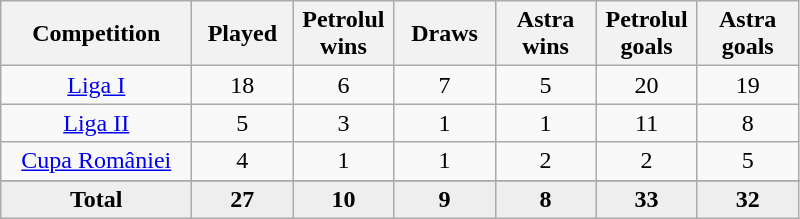<table class="wikitable" style="text-align: center">
<tr>
<th width="120">Competition</th>
<th width="60">Played</th>
<th width="60">Petrolul wins</th>
<th width="60">Draws</th>
<th width="60">Astra wins</th>
<th width="60">Petrolul goals</th>
<th width="60">Astra goals</th>
</tr>
<tr>
<td><a href='#'>Liga I</a></td>
<td>18</td>
<td>6</td>
<td>7</td>
<td>5</td>
<td>20</td>
<td>19</td>
</tr>
<tr>
<td><a href='#'>Liga II</a></td>
<td>5</td>
<td>3</td>
<td>1</td>
<td>1</td>
<td>11</td>
<td>8</td>
</tr>
<tr>
<td><a href='#'>Cupa României</a></td>
<td>4</td>
<td>1</td>
<td>1</td>
<td>2</td>
<td>2</td>
<td>5</td>
</tr>
<tr>
</tr>
<tr bgcolor=#EEEEEE>
<td><strong>Total</strong></td>
<td><strong>27</strong></td>
<td><strong>10</strong></td>
<td><strong>9</strong></td>
<td><strong>8</strong></td>
<td><strong>33</strong></td>
<td><strong>32</strong></td>
</tr>
</table>
